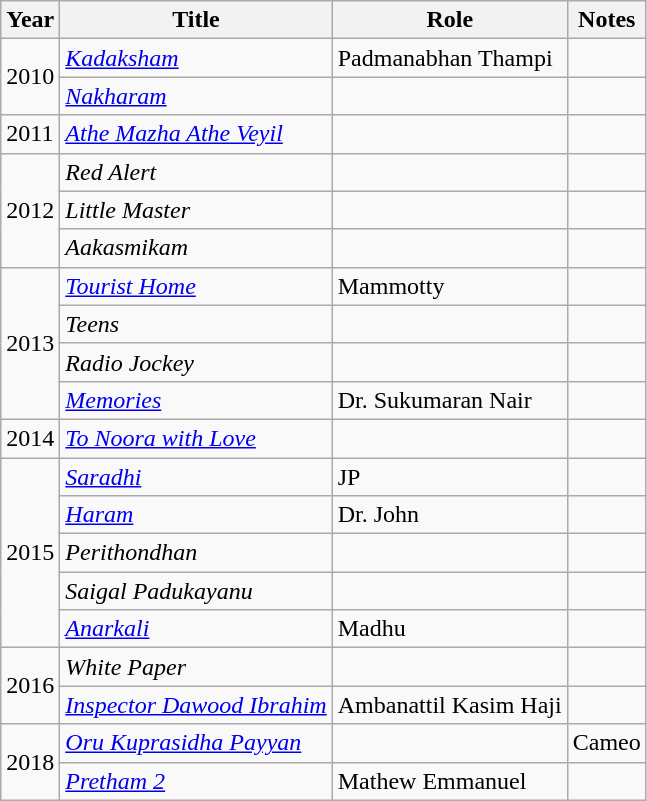<table class="wikitable sortable">
<tr>
<th>Year</th>
<th>Title</th>
<th>Role</th>
<th class="unsortable">Notes</th>
</tr>
<tr>
<td rowspan=2>2010</td>
<td><em><a href='#'>Kadaksham</a></em></td>
<td>Padmanabhan Thampi</td>
<td></td>
</tr>
<tr>
<td><em><a href='#'>Nakharam</a></em></td>
<td></td>
<td></td>
</tr>
<tr>
<td>2011</td>
<td><em><a href='#'>Athe Mazha Athe Veyil</a></em></td>
<td></td>
<td></td>
</tr>
<tr>
<td rowspan=3>2012</td>
<td><em>Red Alert</em></td>
<td></td>
<td></td>
</tr>
<tr>
<td><em>Little Master</em></td>
<td></td>
<td></td>
</tr>
<tr>
<td><em>Aakasmikam</em></td>
<td></td>
<td></td>
</tr>
<tr>
<td rowspan=4>2013</td>
<td><em><a href='#'>Tourist Home</a></em></td>
<td>Mammotty</td>
<td></td>
</tr>
<tr>
<td><em>Teens</em></td>
<td></td>
<td></td>
</tr>
<tr>
<td><em>Radio Jockey</em></td>
<td></td>
<td></td>
</tr>
<tr>
<td><em><a href='#'>Memories</a></em></td>
<td>Dr. Sukumaran Nair</td>
<td></td>
</tr>
<tr>
<td>2014</td>
<td><em><a href='#'>To Noora with Love</a></em></td>
<td></td>
<td></td>
</tr>
<tr>
<td rowspan=5>2015</td>
<td><em><a href='#'>Saradhi</a></em></td>
<td>JP</td>
<td></td>
</tr>
<tr>
<td><em><a href='#'>Haram</a></em></td>
<td>Dr. John</td>
<td></td>
</tr>
<tr>
<td><em>Perithondhan</em></td>
<td></td>
<td></td>
</tr>
<tr>
<td><em>Saigal Padukayanu</em></td>
<td></td>
<td></td>
</tr>
<tr>
<td><em><a href='#'>Anarkali</a></em></td>
<td>Madhu</td>
<td></td>
</tr>
<tr>
<td rowspan=2>2016</td>
<td><em>White Paper</em></td>
<td></td>
<td></td>
</tr>
<tr>
<td><em><a href='#'>Inspector Dawood Ibrahim</a></em></td>
<td>Ambanattil Kasim Haji</td>
<td></td>
</tr>
<tr>
<td rowspan=2>2018</td>
<td><em><a href='#'>Oru Kuprasidha Payyan</a></em></td>
<td></td>
<td>Cameo</td>
</tr>
<tr>
<td><em><a href='#'>Pretham 2</a></em></td>
<td>Mathew Emmanuel</td>
<td></td>
</tr>
</table>
